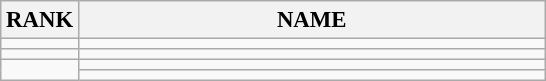<table class="wikitable" style="font-size:95%;">
<tr>
<th>RANK</th>
<th align="left" style="width: 20em">NAME</th>
</tr>
<tr>
<td align="center"></td>
<td></td>
</tr>
<tr>
<td align="center"></td>
<td></td>
</tr>
<tr>
<td rowspan=2 align="center"></td>
<td></td>
</tr>
<tr>
<td></td>
</tr>
</table>
